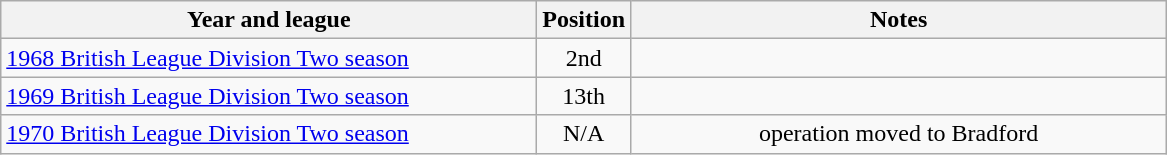<table class="wikitable">
<tr>
<th width=350>Year and league</th>
<th width=50>Position</th>
<th width=350>Notes</th>
</tr>
<tr align=center>
<td align="left"><a href='#'>1968 British League Division Two season</a></td>
<td>2nd</td>
<td></td>
</tr>
<tr align=center>
<td align="left"><a href='#'>1969 British League Division Two season</a></td>
<td>13th</td>
<td></td>
</tr>
<tr align=center>
<td align="left"><a href='#'>1970 British League Division Two season</a></td>
<td>N/A</td>
<td>operation moved to Bradford</td>
</tr>
</table>
